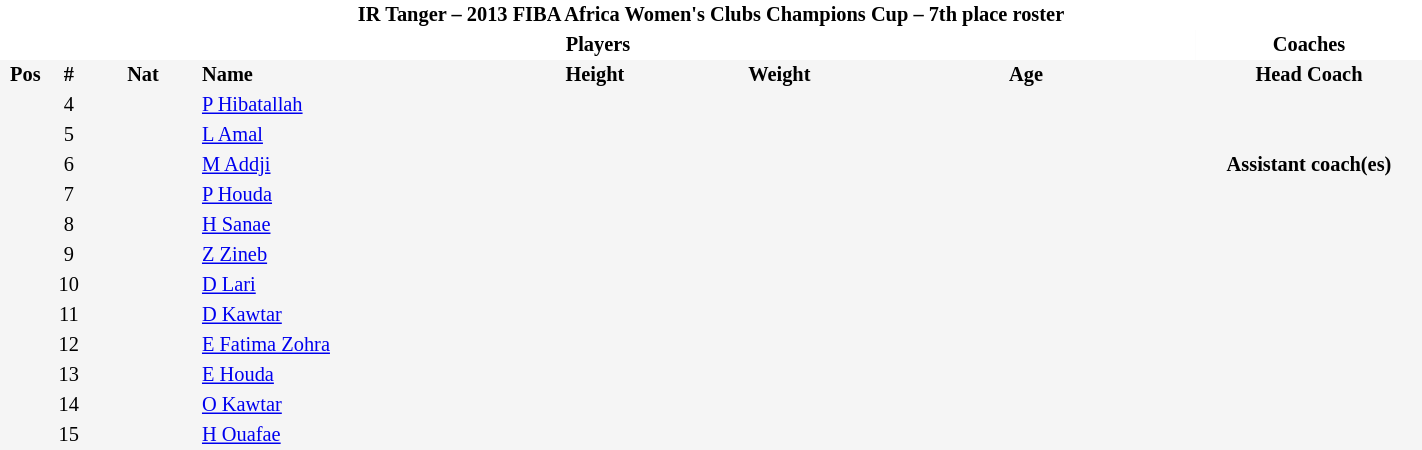<table border=0 cellpadding=2 cellspacing=0  |- bgcolor=#f5f5f5 style="text-align:center; font-size:85%;" width=75%>
<tr>
<td colspan="8" style="background: white; color: black"><strong>IR Tanger – 2013 FIBA Africa Women's Clubs Champions Cup – 7th place roster</strong></td>
</tr>
<tr>
<td colspan="7" style="background: white; color: black"><strong>Players</strong></td>
<td style="background: white; color: black"><strong>Coaches</strong></td>
</tr>
<tr style="background=#f5f5f5; color: black">
<th width=5px>Pos</th>
<th width=5px>#</th>
<th width=50px>Nat</th>
<th width=135px align=left>Name</th>
<th width=100px>Height</th>
<th width=70px>Weight</th>
<th width=160px>Age</th>
<th width=105px>Head Coach</th>
</tr>
<tr>
<td></td>
<td>4</td>
<td></td>
<td align=left><a href='#'>P Hibatallah</a></td>
<td></td>
<td></td>
<td></td>
<td align=left></td>
</tr>
<tr>
<td></td>
<td>5</td>
<td></td>
<td align=left><a href='#'>L Amal</a></td>
<td></td>
<td></td>
<td></td>
</tr>
<tr>
<td></td>
<td>6</td>
<td></td>
<td align=left><a href='#'>M Addji</a></td>
<td></td>
<td></td>
<td></td>
<td><strong>Assistant coach(es)</strong></td>
</tr>
<tr>
<td></td>
<td>7</td>
<td></td>
<td align=left><a href='#'>P Houda</a></td>
<td></td>
<td></td>
<td></td>
<td align=left></td>
</tr>
<tr>
<td></td>
<td>8</td>
<td></td>
<td align=left><a href='#'>H Sanae</a></td>
<td></td>
<td></td>
<td></td>
</tr>
<tr>
<td></td>
<td>9</td>
<td></td>
<td align=left><a href='#'>Z Zineb</a></td>
<td></td>
<td></td>
<td></td>
</tr>
<tr>
<td></td>
<td>10</td>
<td></td>
<td align=left><a href='#'>D Lari</a></td>
<td></td>
<td></td>
<td></td>
</tr>
<tr>
<td></td>
<td>11</td>
<td></td>
<td align=left><a href='#'>D Kawtar</a></td>
<td></td>
<td></td>
<td></td>
</tr>
<tr>
<td></td>
<td>12</td>
<td></td>
<td align=left><a href='#'>E Fatima Zohra</a></td>
<td></td>
<td></td>
<td></td>
</tr>
<tr>
<td></td>
<td>13</td>
<td></td>
<td align=left><a href='#'>E Houda</a></td>
<td></td>
<td></td>
<td></td>
</tr>
<tr>
<td></td>
<td>14</td>
<td></td>
<td align=left><a href='#'>O Kawtar</a></td>
<td></td>
<td></td>
<td></td>
</tr>
<tr>
<td></td>
<td>15</td>
<td></td>
<td align=left><a href='#'>H Ouafae</a></td>
<td></td>
<td></td>
<td></td>
</tr>
</table>
